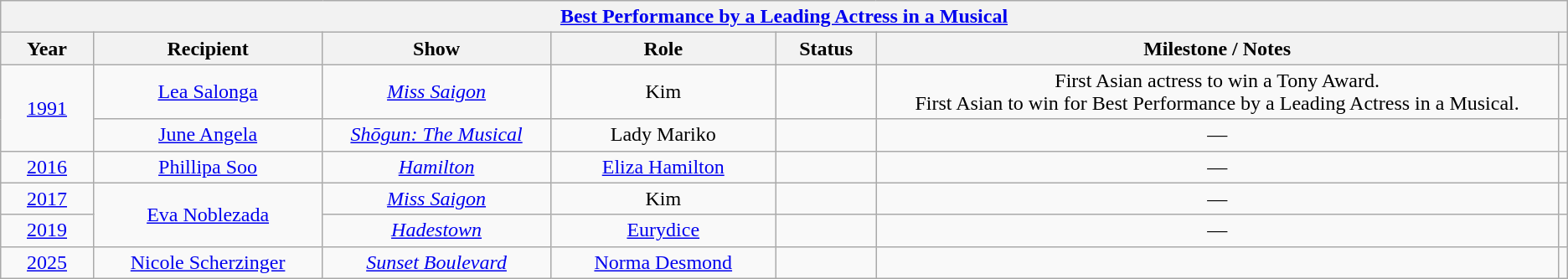<table class="wikitable sortable" style="text-align: center">
<tr>
<th colspan="7" style="text-align:center;"><strong><a href='#'>Best Performance by a Leading Actress in a Musical</a></strong></th>
</tr>
<tr style="background:#ebft5ff;">
<th style="width:075px;">Year</th>
<th style="width:200px;">Recipient</th>
<th style="width:200px;">Show</th>
<th style="width:200px;">Role</th>
<th style="width:080px;">Status</th>
<th style="width:650px;">Milestone / Notes</th>
<th></th>
</tr>
<tr>
<td rowspan="2"><a href='#'>1991</a></td>
<td><a href='#'>Lea Salonga</a></td>
<td><em><a href='#'>Miss Saigon</a></em></td>
<td>Kim</td>
<td></td>
<td>First Asian actress to win a Tony Award.<br>First Asian to win for Best Performance by a Leading Actress in a Musical.</td>
<td></td>
</tr>
<tr>
<td><a href='#'>June Angela</a></td>
<td><em><a href='#'>Shōgun: The Musical</a></em></td>
<td>Lady Mariko</td>
<td></td>
<td>—</td>
<td></td>
</tr>
<tr>
<td><a href='#'>2016</a></td>
<td><a href='#'>Phillipa Soo</a></td>
<td><em><a href='#'>Hamilton</a></em></td>
<td><a href='#'>Eliza Hamilton</a></td>
<td></td>
<td>—</td>
<td></td>
</tr>
<tr>
<td><a href='#'>2017</a></td>
<td rowspan="2"><a href='#'>Eva Noblezada</a></td>
<td><em><a href='#'>Miss Saigon</a></em></td>
<td>Kim</td>
<td></td>
<td>—</td>
<td></td>
</tr>
<tr>
<td><a href='#'>2019</a></td>
<td><em><a href='#'>Hadestown</a></em></td>
<td><a href='#'>Eurydice</a></td>
<td></td>
<td>—</td>
<td></td>
</tr>
<tr>
<td><a href='#'>2025</a></td>
<td><a href='#'>Nicole Scherzinger</a></td>
<td><a href='#'><em>Sunset Boulevard</em></a></td>
<td><a href='#'>Norma Desmond</a></td>
<td></td>
<td></td>
<td></td>
</tr>
</table>
